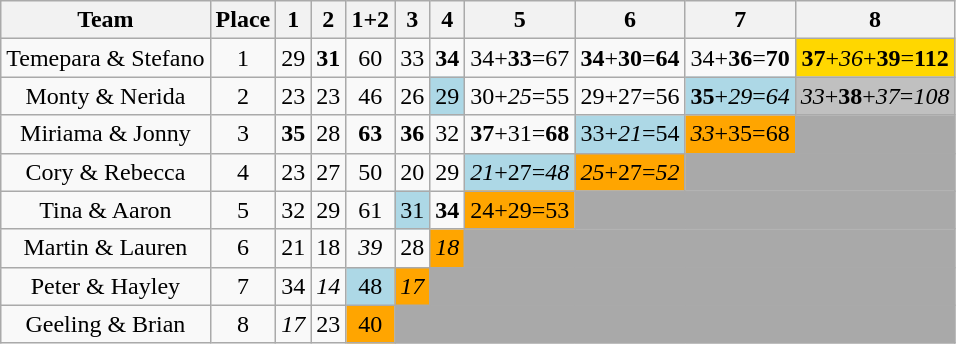<table class="wikitable sortable" style="text-align:center" align="center">
<tr>
<th>Team</th>
<th>Place</th>
<th>1</th>
<th>2</th>
<th>1+2</th>
<th>3</th>
<th>4</th>
<th>5</th>
<th>6</th>
<th>7</th>
<th>8</th>
</tr>
<tr>
<td>Temepara & Stefano</td>
<td>1</td>
<td>29</td>
<td><span><strong>31</strong></span></td>
<td>60</td>
<td>33</td>
<td><span><strong>34</strong></span></td>
<td>34+<span><strong>33</strong></span>=67</td>
<td><span><strong>34</strong></span>+<span><strong>30</strong></span>=<span><strong>64</strong></span></td>
<td>34+<span><strong>36</strong></span>=<span><strong>70</strong></span></td>
<td bgcolor="gold"><span><strong>37</strong></span>+<span><em>36</em></span>+<span><strong>39</strong></span>=<span><strong>112</strong></span></td>
</tr>
<tr>
<td>Monty & Nerida</td>
<td>2</td>
<td>23</td>
<td>23</td>
<td>46</td>
<td>26</td>
<td bgcolor="lightblue">29</td>
<td>30+<span><em>25</em></span>=55</td>
<td>29+27=56</td>
<td bgcolor=lightblue><span><strong>35</strong></span>+<span><em>29</em></span>=<span><em>64</em></span></td>
<td bgcolor="silver"><span><em>33</em></span>+<span><strong>38</strong></span>+<span><em>37</em></span>=<span><em>108</em></span></td>
</tr>
<tr>
<td>Miriama & Jonny</td>
<td>3</td>
<td><span><strong>35</strong></span></td>
<td>28</td>
<td><span><strong>63</strong></span></td>
<td><span><strong>36</strong></span></td>
<td>32</td>
<td><span><strong>37</strong></span>+31=<span><strong>68</strong> </span></td>
<td bgcolor="lightblue">33+<span><em>21</em></span>=54</td>
<td bgcolor=orange><span><em>33</em></span>+35=68</td>
<td colspan=1 bgcolor="darkgray"></td>
</tr>
<tr>
<td>Cory & Rebecca</td>
<td>4</td>
<td>23</td>
<td>27</td>
<td>50</td>
<td>20</td>
<td>29</td>
<td bgcolor="lightblue"><span><em>21</em></span>+27=<span><em>48</em></span></td>
<td bgcolor=orange><span><em>25</em></span>+27=<span><em>52</em></span></td>
<td colspan=2 bgcolor="darkgray"></td>
</tr>
<tr>
<td>Tina & Aaron</td>
<td>5</td>
<td>32</td>
<td>29</td>
<td>61</td>
<td bgcolor="lightblue">31</td>
<td><span><strong>34</strong> </span></td>
<td bgcolor=orange>24+29=53</td>
<td colspan=3 bgcolor="darkgray"></td>
</tr>
<tr>
<td>Martin & Lauren</td>
<td>6</td>
<td>21</td>
<td>18</td>
<td><span><em>39</em></span></td>
<td>28</td>
<td bgcolor=orange><span><em>18</em></span></td>
<td colspan=4 bgcolor="darkgray"></td>
</tr>
<tr>
<td>Peter & Hayley</td>
<td>7</td>
<td>34</td>
<td><span><em>14</em></span></td>
<td bgcolor="lightblue">48</td>
<td bgcolor=orange><span><em>17</em></span></td>
<td colspan=5 bgcolor="darkgray"></td>
</tr>
<tr>
<td>Geeling & Brian</td>
<td>8</td>
<td><span><em>17</em> </span></td>
<td>23</td>
<td bgcolor=orange>40</td>
<td colspan=6 bgcolor="darkgray"></td>
</tr>
</table>
